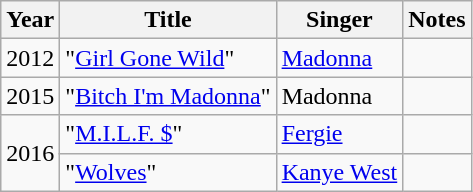<table class="wikitable sortable">
<tr>
<th>Year</th>
<th>Title</th>
<th>Singer</th>
<th class="unsortable">Notes</th>
</tr>
<tr>
<td>2012</td>
<td>"<a href='#'>Girl Gone Wild</a>"</td>
<td><a href='#'>Madonna</a></td>
<td></td>
</tr>
<tr>
<td>2015</td>
<td>"<a href='#'>Bitch I'm Madonna</a>"</td>
<td>Madonna</td>
<td></td>
</tr>
<tr>
<td Rowspan=2>2016</td>
<td>"<a href='#'>M.I.L.F. $</a>"</td>
<td><a href='#'>Fergie</a></td>
<td></td>
</tr>
<tr>
<td>"<a href='#'>Wolves</a>"</td>
<td><a href='#'>Kanye West</a></td>
<td></td>
</tr>
</table>
